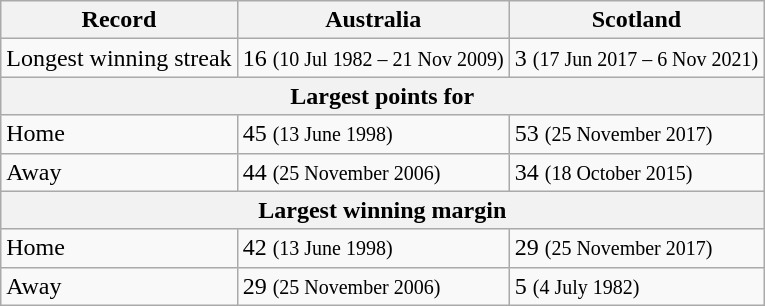<table class="wikitable">
<tr>
<th>Record</th>
<th>Australia</th>
<th>Scotland</th>
</tr>
<tr>
<td>Longest winning streak</td>
<td>16 <small>(10 Jul 1982 – 21 Nov 2009)</small></td>
<td>3 <small>(17 Jun 2017 – 6 Nov 2021)</small></td>
</tr>
<tr>
<th colspan=3 align=center>Largest points for</th>
</tr>
<tr>
<td>Home</td>
<td>45 <small>(13 June 1998)</small></td>
<td>53 <small>(25 November 2017)</small></td>
</tr>
<tr>
<td>Away</td>
<td>44 <small>(25 November 2006)</small></td>
<td>34 <small>(18 October 2015)</small></td>
</tr>
<tr>
<th colspan=3 align=center>Largest winning margin</th>
</tr>
<tr>
<td>Home</td>
<td>42 <small>(13 June 1998)</small></td>
<td>29 <small>(25 November 2017)</small></td>
</tr>
<tr>
<td>Away</td>
<td>29 <small>(25 November 2006)</small></td>
<td>5 <small>(4 July 1982)</small></td>
</tr>
</table>
